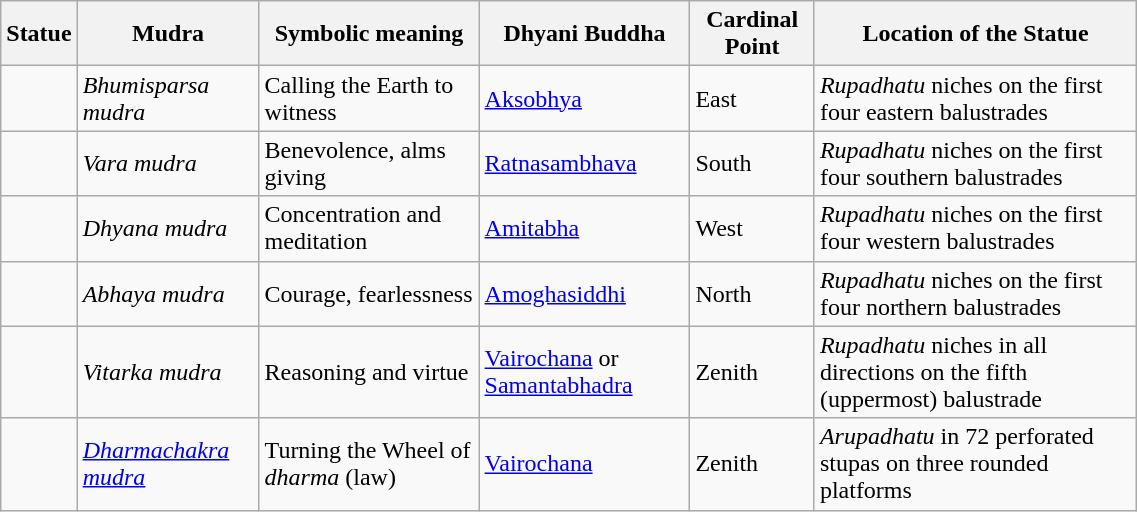<table class="wikitable sortable" style="width:60%;">
<tr>
<th>Statue</th>
<th>Mudra</th>
<th>Symbolic meaning</th>
<th>Dhyani Buddha</th>
<th>Cardinal Point</th>
<th>Location of the Statue</th>
</tr>
<tr>
<td></td>
<td><em>Bhumisparsa mudra</em></td>
<td>Calling the Earth to witness</td>
<td><a href='#'>Aksobhya</a></td>
<td>East</td>
<td><em>Rupadhatu</em> niches on the first four eastern balustrades</td>
</tr>
<tr>
<td></td>
<td><em>Vara mudra</em></td>
<td>Benevolence, alms giving</td>
<td><a href='#'>Ratnasambhava</a></td>
<td>South</td>
<td><em>Rupadhatu</em> niches on the first four southern balustrades</td>
</tr>
<tr>
<td></td>
<td><em>Dhyana mudra</em></td>
<td>Concentration and meditation</td>
<td><a href='#'>Amitabha</a></td>
<td>West</td>
<td><em>Rupadhatu</em> niches on the first four western balustrades</td>
</tr>
<tr>
<td></td>
<td><em>Abhaya mudra</em></td>
<td>Courage, fearlessness</td>
<td><a href='#'>Amoghasiddhi</a></td>
<td>North</td>
<td><em>Rupadhatu</em> niches on the first four northern balustrades</td>
</tr>
<tr>
<td></td>
<td><em>Vitarka mudra</em></td>
<td>Reasoning and virtue</td>
<td><a href='#'>Vairochana</a> or <a href='#'>Samantabhadra</a></td>
<td>Zenith</td>
<td><em>Rupadhatu</em> niches in all directions on the fifth (uppermost) balustrade</td>
</tr>
<tr>
<td></td>
<td><em><a href='#'>Dharmachakra mudra</a></em></td>
<td>Turning the Wheel of <em>dharma</em> (law)</td>
<td><a href='#'>Vairochana</a></td>
<td>Zenith</td>
<td><em>Arupadhatu</em> in 72 perforated stupas on three rounded platforms</td>
</tr>
</table>
